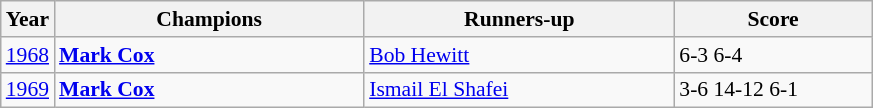<table class="wikitable" style="font-size:90%">
<tr>
<th>Year</th>
<th width="200">Champions</th>
<th width="200">Runners-up</th>
<th width="125">Score</th>
</tr>
<tr>
<td><a href='#'>1968</a></td>
<td> <strong><a href='#'>Mark Cox</a></strong></td>
<td>  <a href='#'>Bob Hewitt</a></td>
<td>6-3 6-4</td>
</tr>
<tr>
<td><a href='#'>1969</a></td>
<td> <strong><a href='#'>Mark Cox</a></strong></td>
<td> <a href='#'>Ismail El Shafei</a></td>
<td>3-6 14-12 6-1</td>
</tr>
</table>
